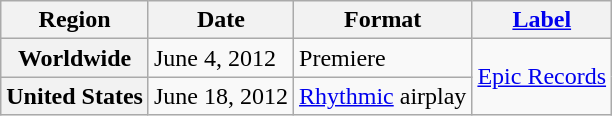<table class="wikitable plainrowheaders">
<tr>
<th scope="col">Region</th>
<th>Date</th>
<th>Format</th>
<th><a href='#'>Label</a></th>
</tr>
<tr>
<th scope="row">Worldwide</th>
<td>June 4, 2012</td>
<td>Premiere</td>
<td rowspan="2"><a href='#'>Epic Records</a></td>
</tr>
<tr>
<th scope="row">United States</th>
<td>June 18, 2012</td>
<td><a href='#'>Rhythmic</a> airplay</td>
</tr>
</table>
